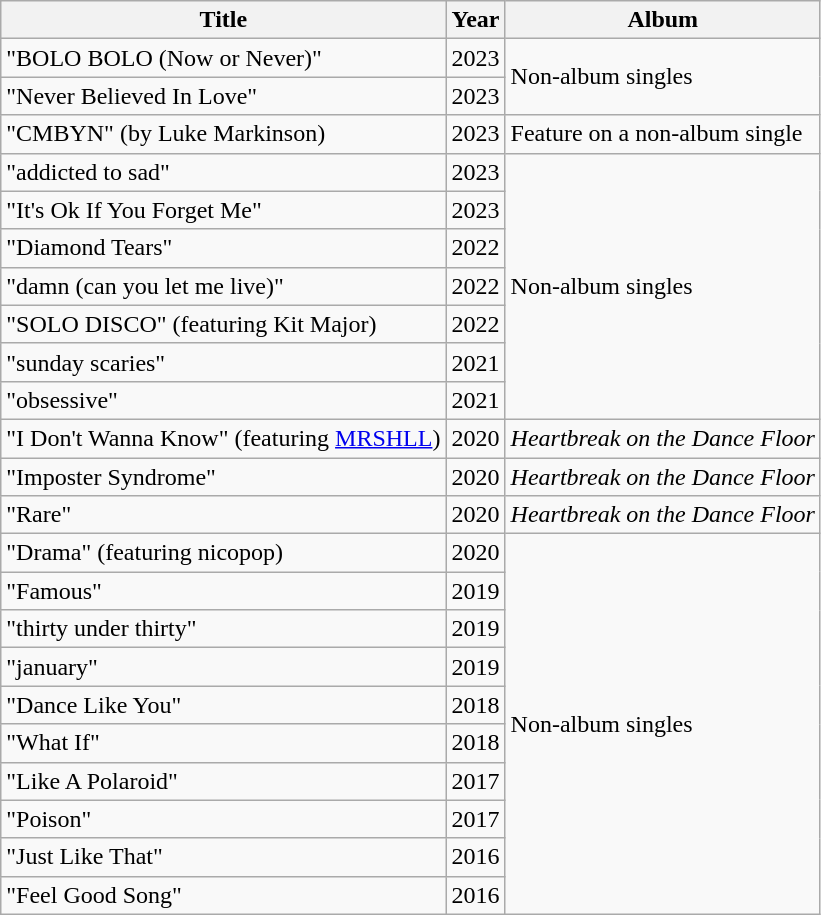<table class="wikitable">
<tr>
<th>Title</th>
<th>Year</th>
<th>Album</th>
</tr>
<tr>
<td>"BOLO BOLO (Now or Never)"</td>
<td>2023</td>
<td rowspan="2">Non-album singles</td>
</tr>
<tr>
<td>"Never Believed In Love"</td>
<td>2023</td>
</tr>
<tr>
<td>"CMBYN" (by Luke Markinson)</td>
<td>2023</td>
<td>Feature on a non-album single</td>
</tr>
<tr>
<td>"addicted to sad"</td>
<td>2023</td>
<td rowspan="7">Non-album singles</td>
</tr>
<tr>
<td>"It's Ok If You Forget Me"</td>
<td>2023</td>
</tr>
<tr>
<td>"Diamond Tears"</td>
<td>2022</td>
</tr>
<tr>
<td>"damn (can you let me live)"</td>
<td>2022</td>
</tr>
<tr>
<td>"SOLO DISCO" (featuring Kit Major)</td>
<td>2022</td>
</tr>
<tr>
<td>"sunday scaries"</td>
<td>2021</td>
</tr>
<tr>
<td>"obsessive"</td>
<td>2021</td>
</tr>
<tr>
<td>"I Don't Wanna Know" (featuring <a href='#'>MRSHLL</a>)</td>
<td>2020</td>
<td><em>Heartbreak on the Dance Floor</em></td>
</tr>
<tr>
<td>"Imposter Syndrome"</td>
<td>2020</td>
<td><em>Heartbreak on the Dance Floor</em></td>
</tr>
<tr>
<td>"Rare"</td>
<td>2020</td>
<td><em>Heartbreak on the Dance Floor</em></td>
</tr>
<tr>
<td>"Drama" (featuring nicopop)</td>
<td>2020</td>
<td rowspan="10">Non-album singles</td>
</tr>
<tr>
<td>"Famous"</td>
<td>2019</td>
</tr>
<tr>
<td>"thirty under thirty"</td>
<td>2019</td>
</tr>
<tr>
<td>"january"</td>
<td>2019</td>
</tr>
<tr>
<td>"Dance Like You"</td>
<td>2018</td>
</tr>
<tr>
<td>"What If"</td>
<td>2018</td>
</tr>
<tr>
<td>"Like A Polaroid"</td>
<td>2017</td>
</tr>
<tr>
<td>"Poison"</td>
<td>2017</td>
</tr>
<tr>
<td>"Just Like That"</td>
<td>2016</td>
</tr>
<tr>
<td>"Feel Good Song"</td>
<td>2016</td>
</tr>
</table>
